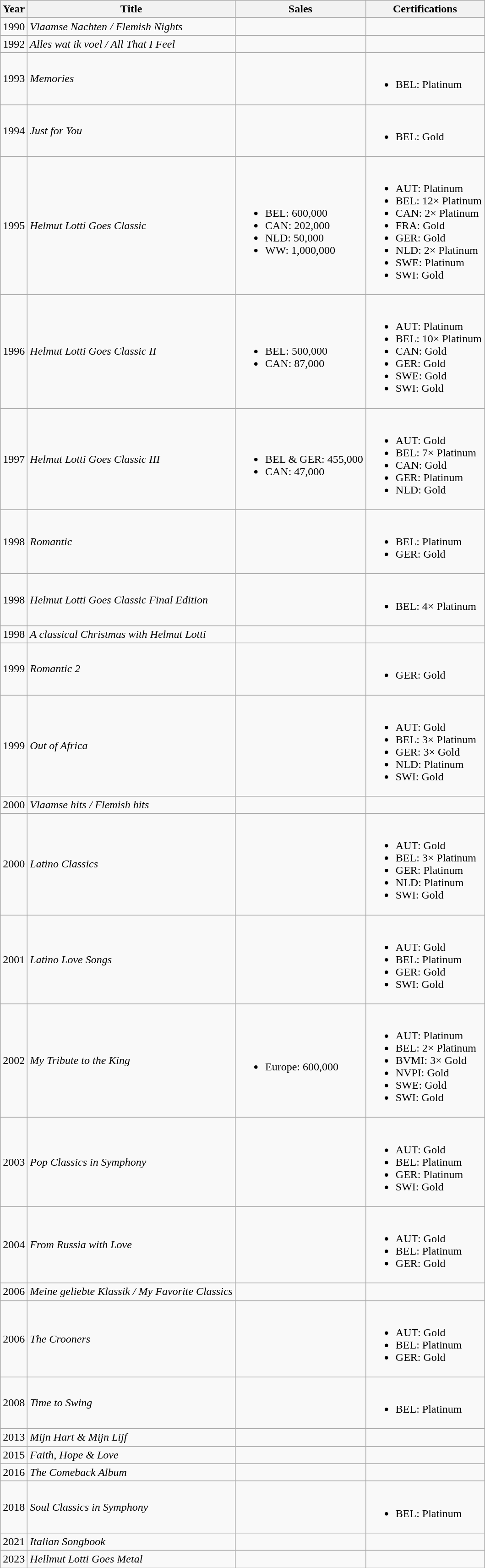<table class="wikitable">
<tr>
<th>Year</th>
<th>Title</th>
<th>Sales</th>
<th>Certifications</th>
</tr>
<tr>
<td>1990</td>
<td><em>Vlaamse Nachten / Flemish Nights</em></td>
<td></td>
<td></td>
</tr>
<tr>
<td>1992</td>
<td><em>Alles wat ik voel / All That I Feel</em></td>
<td></td>
<td></td>
</tr>
<tr>
<td>1993</td>
<td><em>Memories</em></td>
<td></td>
<td><br><ul><li>BEL: Platinum</li></ul></td>
</tr>
<tr>
<td>1994</td>
<td><em>Just for You</em></td>
<td></td>
<td><br><ul><li>BEL: Gold</li></ul></td>
</tr>
<tr>
<td>1995</td>
<td><em>Helmut Lotti Goes Classic</em></td>
<td><br><ul><li>BEL: 600,000</li><li>CAN: 202,000</li><li>NLD: 50,000</li><li>WW: 1,000,000</li></ul></td>
<td><br><ul><li>AUT: Platinum</li><li>BEL: 12× Platinum</li><li>CAN: 2× Platinum</li><li>FRA: Gold</li><li>GER: Gold</li><li>NLD: 2× Platinum</li><li>SWE: Platinum</li><li>SWI: Gold</li></ul></td>
</tr>
<tr>
<td>1996</td>
<td><em>Helmut Lotti Goes Classic II</em></td>
<td><br><ul><li>BEL: 500,000</li><li>CAN: 87,000</li></ul></td>
<td><br><ul><li>AUT: Platinum</li><li>BEL: 10× Platinum</li><li>CAN: Gold</li><li>GER: Gold</li><li>SWE: Gold</li><li>SWI: Gold</li></ul></td>
</tr>
<tr>
<td>1997</td>
<td><em>Helmut Lotti Goes Classic III</em></td>
<td><br><ul><li>BEL & GER: 455,000</li><li>CAN: 47,000</li></ul></td>
<td><br><ul><li>AUT: Gold</li><li>BEL: 7× Platinum</li><li>CAN: Gold</li><li>GER: Platinum</li><li>NLD: Gold</li></ul></td>
</tr>
<tr>
<td>1998</td>
<td><em>Romantic</em></td>
<td></td>
<td><br><ul><li>BEL: Platinum</li><li>GER: Gold</li></ul></td>
</tr>
<tr>
<td>1998</td>
<td><em>Helmut Lotti Goes Classic Final Edition</em></td>
<td></td>
<td><br><ul><li>BEL: 4× Platinum</li></ul></td>
</tr>
<tr>
<td>1998</td>
<td><em>A classical Christmas with Helmut Lotti</em></td>
<td></td>
</tr>
<tr>
<td>1999</td>
<td><em>Romantic 2</em></td>
<td></td>
<td><br><ul><li>GER: Gold</li></ul></td>
</tr>
<tr>
<td>1999</td>
<td><em>Out of Africa</em></td>
<td></td>
<td><br><ul><li>AUT: Gold</li><li>BEL: 3× Platinum</li><li>GER: 3× Gold</li><li>NLD: Platinum</li><li>SWI: Gold</li></ul></td>
</tr>
<tr>
<td>2000</td>
<td><em>Vlaamse hits / Flemish hits</em></td>
<td></td>
<td></td>
</tr>
<tr>
<td>2000</td>
<td><em>Latino Classics</em></td>
<td></td>
<td><br><ul><li>AUT: Gold</li><li>BEL: 3× Platinum</li><li>GER: Platinum</li><li>NLD: Platinum</li><li>SWI: Gold</li></ul></td>
</tr>
<tr>
<td>2001</td>
<td><em>Latino Love Songs</em></td>
<td></td>
<td><br><ul><li>AUT: Gold</li><li>BEL: Platinum</li><li>GER: Gold</li><li>SWI: Gold</li></ul></td>
</tr>
<tr>
<td>2002</td>
<td><em>My Tribute to the King</em></td>
<td><br><ul><li>Europe: 600,000</li></ul></td>
<td><br><ul><li>AUT: Platinum</li><li>BEL: 2× Platinum</li><li>BVMI: 3× Gold</li><li>NVPI: Gold</li><li>SWE: Gold</li><li>SWI: Gold</li></ul></td>
</tr>
<tr>
<td>2003</td>
<td><em>Pop Classics in Symphony</em></td>
<td></td>
<td><br><ul><li>AUT: Gold</li><li>BEL: Platinum</li><li>GER: Platinum</li><li>SWI: Gold</li></ul></td>
</tr>
<tr>
<td>2004</td>
<td><em>From Russia with Love</em></td>
<td></td>
<td><br><ul><li>AUT: Gold</li><li>BEL: Platinum</li><li>GER: Gold</li></ul></td>
</tr>
<tr>
<td>2006</td>
<td><em>Meine geliebte Klassik / My Favorite Classics</em></td>
<td></td>
<td></td>
</tr>
<tr>
<td>2006</td>
<td><em>The Crooners</em></td>
<td></td>
<td><br><ul><li>AUT: Gold</li><li>BEL: Platinum</li><li>GER: Gold</li></ul></td>
</tr>
<tr>
<td>2008</td>
<td><em>Time to Swing</em></td>
<td></td>
<td><br><ul><li>BEL: Platinum</li></ul></td>
</tr>
<tr>
<td>2013</td>
<td><em>Mijn Hart & Mijn Lijf</em></td>
<td></td>
<td></td>
</tr>
<tr>
<td>2015</td>
<td><em>Faith, Hope & Love</em></td>
<td></td>
<td></td>
</tr>
<tr>
<td>2016</td>
<td><em>The Comeback Album</em></td>
<td></td>
<td></td>
</tr>
<tr>
<td>2018</td>
<td><em>Soul Classics in Symphony</em></td>
<td></td>
<td><br><ul><li>BEL: Platinum</li></ul></td>
</tr>
<tr>
<td>2021</td>
<td><em>Italian Songbook</em></td>
<td></td>
<td></td>
</tr>
<tr>
<td>2023</td>
<td><em>Hellmut Lotti Goes Metal</em></td>
<td></td>
<td></td>
</tr>
</table>
